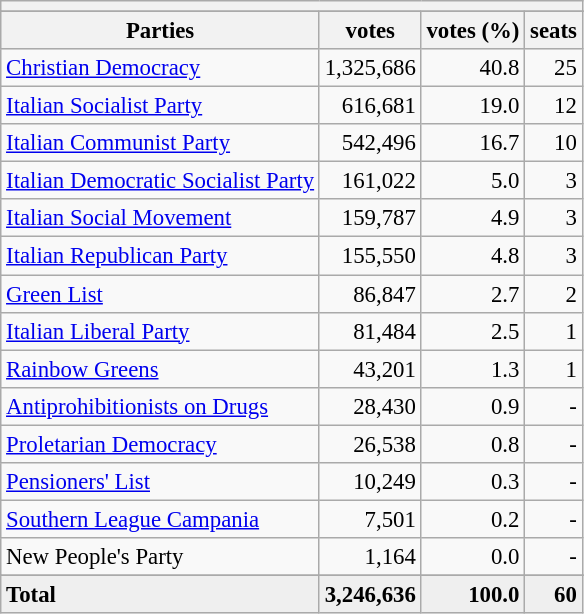<table class="wikitable" style="font-size:95%">
<tr>
<th colspan=4></th>
</tr>
<tr>
</tr>
<tr bgcolor="EFEFEF">
<th>Parties</th>
<th>votes</th>
<th>votes (%)</th>
<th>seats</th>
</tr>
<tr>
<td><a href='#'>Christian Democracy</a></td>
<td align=right>1,325,686</td>
<td align=right>40.8</td>
<td align=right>25</td>
</tr>
<tr>
<td><a href='#'>Italian Socialist Party</a></td>
<td align=right>616,681</td>
<td align=right>19.0</td>
<td align=right>12</td>
</tr>
<tr>
<td><a href='#'>Italian Communist Party</a></td>
<td align=right>542,496</td>
<td align=right>16.7</td>
<td align=right>10</td>
</tr>
<tr>
<td><a href='#'>Italian Democratic Socialist Party</a></td>
<td align=right>161,022</td>
<td align=right>5.0</td>
<td align=right>3</td>
</tr>
<tr>
<td><a href='#'>Italian Social Movement</a></td>
<td align=right>159,787</td>
<td align=right>4.9</td>
<td align=right>3</td>
</tr>
<tr>
<td><a href='#'>Italian Republican Party</a></td>
<td align=right>155,550</td>
<td align=right>4.8</td>
<td align=right>3</td>
</tr>
<tr>
<td><a href='#'>Green List</a></td>
<td align=right>86,847</td>
<td align=right>2.7</td>
<td align=right>2</td>
</tr>
<tr>
<td><a href='#'>Italian Liberal Party</a></td>
<td align=right>81,484</td>
<td align=right>2.5</td>
<td align=right>1</td>
</tr>
<tr>
<td><a href='#'>Rainbow Greens</a></td>
<td align=right>43,201</td>
<td align=right>1.3</td>
<td align=right>1</td>
</tr>
<tr>
<td><a href='#'>Antiprohibitionists on Drugs</a></td>
<td align=right>28,430</td>
<td align=right>0.9</td>
<td align=right>-</td>
</tr>
<tr>
<td><a href='#'>Proletarian Democracy</a></td>
<td align=right>26,538</td>
<td align=right>0.8</td>
<td align=right>-</td>
</tr>
<tr>
<td><a href='#'>Pensioners' List</a></td>
<td align=right>10,249</td>
<td align=right>0.3</td>
<td align=right>-</td>
</tr>
<tr>
<td><a href='#'>Southern League Campania</a></td>
<td align=right>7,501</td>
<td align=right>0.2</td>
<td align=right>-</td>
</tr>
<tr>
<td>New People's Party</td>
<td align=right>1,164</td>
<td align=right>0.0</td>
<td align=right>-</td>
</tr>
<tr>
</tr>
<tr bgcolor="EFEFEF">
<td><strong>Total</strong></td>
<td align=right><strong>3,246,636</strong></td>
<td align=right><strong>100.0</strong></td>
<td align=right><strong>60</strong></td>
</tr>
</table>
